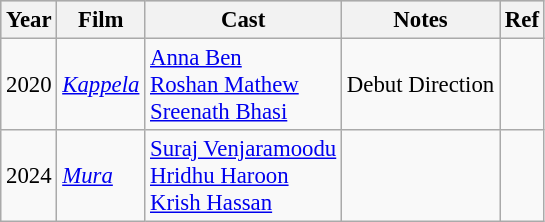<table class="wikitable sortable" style="font-size:95%;">
<tr style="background:#ccc; text-align:center;">
<th>Year</th>
<th>Film</th>
<th>Cast</th>
<th>Notes</th>
<th>Ref</th>
</tr>
<tr>
<td>2020</td>
<td><em><a href='#'>Kappela</a></em></td>
<td><a href='#'>Anna Ben</a><br><a href='#'>Roshan Mathew</a><br><a href='#'>Sreenath Bhasi</a></td>
<td>Debut Direction</td>
<td></td>
</tr>
<tr>
<td>2024</td>
<td><em><a href='#'>Mura</a></em></td>
<td><a href='#'>Suraj Venjaramoodu</a><br><a href='#'>Hridhu Haroon</a><br><a href='#'>Krish Hassan</a></td>
<td></td>
<td></td>
</tr>
</table>
